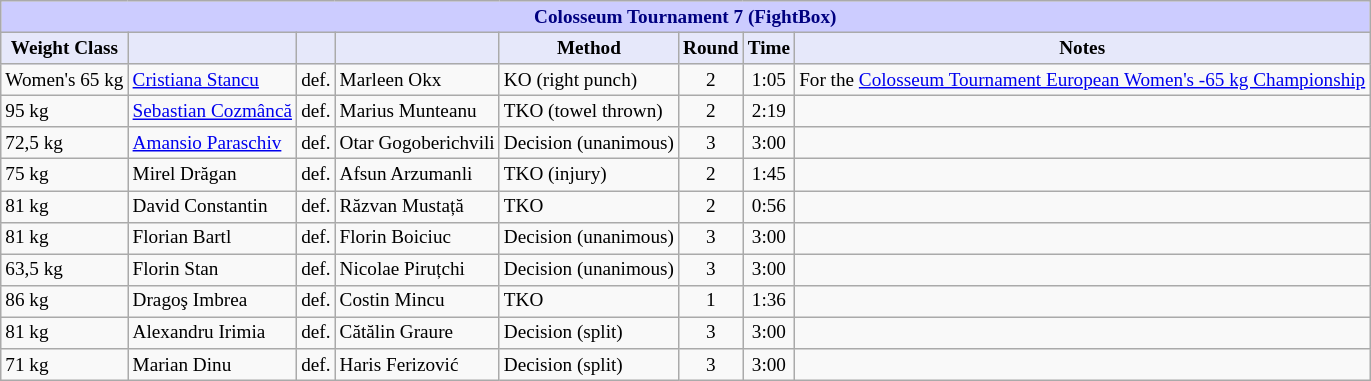<table class="wikitable" style="font-size: 80%;">
<tr>
<th colspan="8" style="background-color: #ccf; color: #000080; text-align: center;"><strong>Colosseum Tournament 7 (FightBox)</strong></th>
</tr>
<tr>
<th colspan="1" style="background-color: #E6E8FA; color: #000000; text-align: center;">Weight Class</th>
<th colspan="1" style="background-color: #E6E8FA; color: #000000; text-align: center;"></th>
<th colspan="1" style="background-color: #E6E8FA; color: #000000; text-align: center;"></th>
<th colspan="1" style="background-color: #E6E8FA; color: #000000; text-align: center;"></th>
<th colspan="1" style="background-color: #E6E8FA; color: #000000; text-align: center;">Method</th>
<th colspan="1" style="background-color: #E6E8FA; color: #000000; text-align: center;">Round</th>
<th colspan="1" style="background-color: #E6E8FA; color: #000000; text-align: center;">Time</th>
<th colspan="1" style="background-color: #E6E8FA; color: #000000; text-align: center;">Notes</th>
</tr>
<tr>
<td>Women's 65 kg</td>
<td> <a href='#'>Cristiana Stancu</a></td>
<td align=center>def.</td>
<td> Marleen Okx</td>
<td>KO (right punch)</td>
<td align=center>2</td>
<td align=center>1:05</td>
<td>For the <a href='#'>Colosseum Tournament European Women's -65 kg Championship</a></td>
</tr>
<tr>
<td>95 kg</td>
<td> <a href='#'>Sebastian Cozmâncă</a></td>
<td align=center>def.</td>
<td> Marius Munteanu</td>
<td>TKO (towel thrown)</td>
<td align=center>2</td>
<td align=center>2:19</td>
<td></td>
</tr>
<tr>
<td>72,5 kg</td>
<td> <a href='#'>Amansio Paraschiv</a></td>
<td align=center>def.</td>
<td> Otar Gogoberichvili</td>
<td>Decision (unanimous)</td>
<td align=center>3</td>
<td align=center>3:00</td>
<td></td>
</tr>
<tr>
<td>75 kg</td>
<td> Mirel Drăgan</td>
<td align=center>def.</td>
<td> Afsun Arzumanli</td>
<td>TKO (injury)</td>
<td align=center>2</td>
<td align=center>1:45</td>
<td></td>
</tr>
<tr>
<td>81 kg</td>
<td> David Constantin</td>
<td align=center>def.</td>
<td> Răzvan Mustață</td>
<td>TKO</td>
<td align=center>2</td>
<td align=center>0:56</td>
<td></td>
</tr>
<tr>
<td>81 kg</td>
<td> Florian Bartl</td>
<td align=center>def.</td>
<td> Florin Boiciuc</td>
<td>Decision (unanimous)</td>
<td align=center>3</td>
<td align=center>3:00</td>
<td></td>
</tr>
<tr>
<td>63,5 kg</td>
<td> Florin Stan</td>
<td align=center>def.</td>
<td> Nicolae Piruțchi</td>
<td>Decision (unanimous)</td>
<td align=center>3</td>
<td align=center>3:00</td>
<td></td>
</tr>
<tr>
<td>86 kg</td>
<td> Dragoş Imbrea</td>
<td align=center>def.</td>
<td> Costin Mincu</td>
<td>TKO</td>
<td align=center>1</td>
<td align=center>1:36</td>
<td></td>
</tr>
<tr>
<td>81 kg</td>
<td> Alexandru Irimia</td>
<td align=center>def.</td>
<td> Cătălin Graure</td>
<td>Decision (split)</td>
<td align=center>3</td>
<td align=center>3:00</td>
<td></td>
</tr>
<tr>
<td>71 kg</td>
<td> Marian Dinu</td>
<td align=center>def.</td>
<td> Haris Ferizović</td>
<td>Decision (split)</td>
<td align=center>3</td>
<td align=center>3:00</td>
<td></td>
</tr>
</table>
